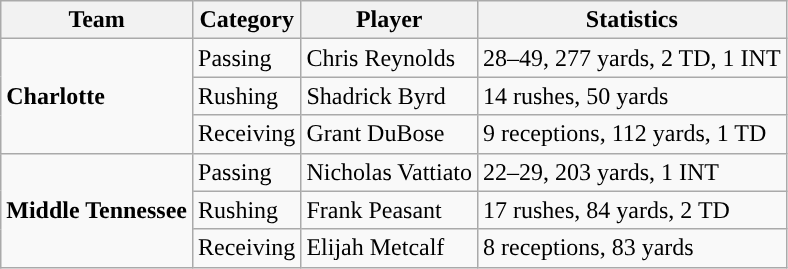<table class="wikitable" style="float: left;">
<tr>
<th>Team</th>
<th>Category</th>
<th>Player</th>
<th>Statistics</th>
</tr>
<tr>
<td rowspan=3><strong>Charlotte</strong></td>
<td>Passing</td>
<td>Chris Reynolds</td>
<td>28–49, 277 yards, 2 TD, 1 INT</td>
</tr>
<tr>
<td>Rushing</td>
<td>Shadrick Byrd</td>
<td>14 rushes, 50 yards</td>
</tr>
<tr>
<td>Receiving</td>
<td>Grant DuBose</td>
<td>9 receptions, 112 yards, 1 TD</td>
</tr>
<tr>
<td rowspan=3><strong>Middle Tennessee</strong></td>
<td>Passing</td>
<td>Nicholas Vattiato</td>
<td>22–29, 203 yards, 1 INT</td>
</tr>
<tr>
<td>Rushing</td>
<td>Frank Peasant</td>
<td>17 rushes, 84 yards, 2 TD</td>
</tr>
<tr>
<td>Receiving</td>
<td>Elijah Metcalf</td>
<td>8 receptions, 83 yards</td>
</tr>
</table>
